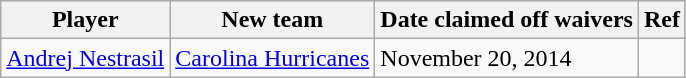<table class="wikitable">
<tr>
<th>Player</th>
<th>New team</th>
<th>Date claimed off waivers</th>
<th>Ref</th>
</tr>
<tr>
<td><a href='#'>Andrej Nestrasil</a></td>
<td><a href='#'>Carolina Hurricanes</a></td>
<td>November 20, 2014</td>
<td></td>
</tr>
</table>
